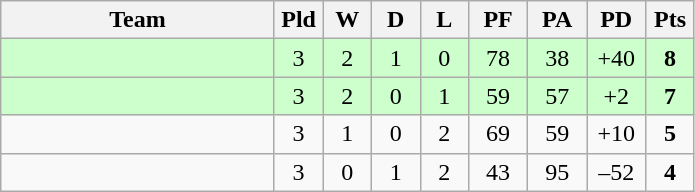<table class="wikitable" style="text-align:center;">
<tr>
<th width=175>Team</th>
<th width=25 abbr="Played">Pld</th>
<th width=25 abbr="Won">W</th>
<th width=25 abbr="Drawn">D</th>
<th width=25 abbr="Lost">L</th>
<th width=32 abbr="Points for">PF</th>
<th width=32 abbr="Points against">PA</th>
<th width=32 abbr="Points difference">PD</th>
<th width=25 abbr="Points">Pts</th>
</tr>
<tr bgcolor=ccffcc>
<td align=left></td>
<td>3</td>
<td>2</td>
<td>1</td>
<td>0</td>
<td>78</td>
<td>38</td>
<td>+40</td>
<td><strong>8</strong></td>
</tr>
<tr bgcolor=ccffcc>
<td align=left></td>
<td>3</td>
<td>2</td>
<td>0</td>
<td>1</td>
<td>59</td>
<td>57</td>
<td>+2</td>
<td><strong>7</strong></td>
</tr>
<tr>
<td align=left></td>
<td>3</td>
<td>1</td>
<td>0</td>
<td>2</td>
<td>69</td>
<td>59</td>
<td>+10</td>
<td><strong>5</strong></td>
</tr>
<tr>
<td align=left></td>
<td>3</td>
<td>0</td>
<td>1</td>
<td>2</td>
<td>43</td>
<td>95</td>
<td>–52</td>
<td><strong>4</strong></td>
</tr>
</table>
